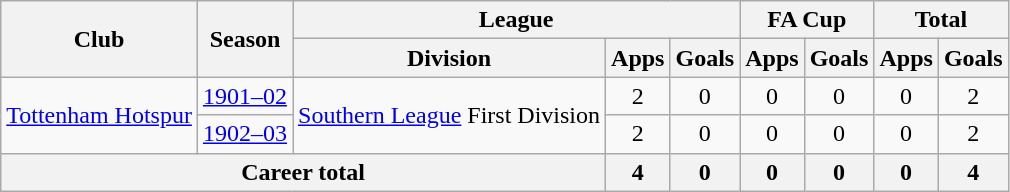<table class="wikitable" style="text-align: center;">
<tr>
<th rowspan="2">Club</th>
<th rowspan="2">Season</th>
<th colspan="3">League</th>
<th colspan="2">FA Cup</th>
<th colspan="2">Total</th>
</tr>
<tr>
<th>Division</th>
<th>Apps</th>
<th>Goals</th>
<th>Apps</th>
<th>Goals</th>
<th>Apps</th>
<th>Goals</th>
</tr>
<tr>
<td rowspan="2"><a href='#'>Tottenham Hotspur</a></td>
<td><a href='#'>1901–02</a></td>
<td rowspan="2"><a href='#'>Southern League</a> First Division</td>
<td>2</td>
<td>0</td>
<td>0</td>
<td>0</td>
<td>0</td>
<td>2</td>
</tr>
<tr>
<td><a href='#'>1902–03</a></td>
<td>2</td>
<td>0</td>
<td>0</td>
<td>0</td>
<td>0</td>
<td>2</td>
</tr>
<tr>
<th colspan="3">Career total</th>
<th>4</th>
<th>0</th>
<th>0</th>
<th>0</th>
<th>0</th>
<th>4</th>
</tr>
</table>
